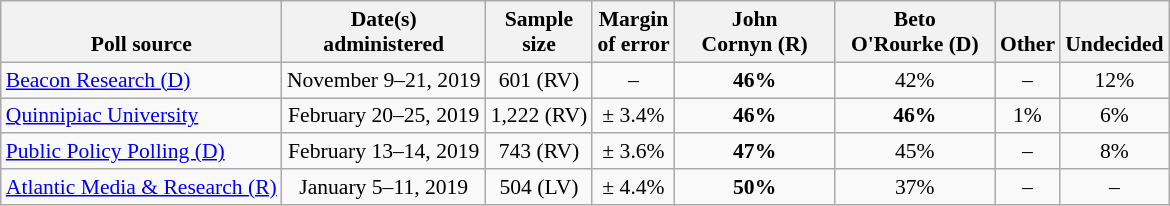<table class="wikitable" style="font-size:90%;text-align:center;">
<tr valign=bottom>
<th>Poll source</th>
<th>Date(s)<br>administered</th>
<th>Sample<br>size</th>
<th>Margin<br>of error</th>
<th style="width:100px;">John<br>Cornyn (R)</th>
<th style="width:100px;">Beto<br>O'Rourke (D)</th>
<th>Other</th>
<th>Undecided</th>
</tr>
<tr>
<td style="text-align:left;"><a href='#'>Beacon Research (D)</a></td>
<td>November 9–21, 2019</td>
<td>601 (RV)</td>
<td>–</td>
<td><strong>46%</strong></td>
<td>42%</td>
<td>–</td>
<td>12%</td>
</tr>
<tr>
<td style="text-align:left;"><a href='#'>Quinnipiac University</a></td>
<td>February 20–25, 2019</td>
<td>1,222 (RV)</td>
<td>± 3.4%</td>
<td><strong>46%</strong></td>
<td><strong>46%</strong></td>
<td>1%</td>
<td>6%</td>
</tr>
<tr>
<td style="text-align:left;"><a href='#'>Public Policy Polling (D)</a></td>
<td>February 13–14, 2019</td>
<td>743 (RV)</td>
<td>± 3.6%</td>
<td><strong>47%</strong></td>
<td>45%</td>
<td>–</td>
<td>8%</td>
</tr>
<tr>
<td style="text-align:left;"><a href='#'>Atlantic Media & Research (R)</a></td>
<td>January 5–11, 2019</td>
<td>504 (LV)</td>
<td>± 4.4%</td>
<td><strong>50%</strong></td>
<td>37%</td>
<td>–</td>
<td>–</td>
</tr>
</table>
